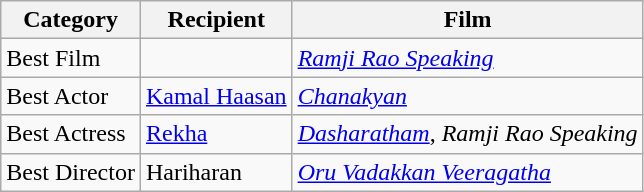<table class="wikitable">
<tr>
<th>Category</th>
<th>Recipient</th>
<th>Film</th>
</tr>
<tr>
<td>Best Film</td>
<td></td>
<td><em><a href='#'>Ramji Rao Speaking</a></em></td>
</tr>
<tr>
<td>Best Actor</td>
<td><a href='#'>Kamal Haasan</a></td>
<td><em><a href='#'>Chanakyan</a></em></td>
</tr>
<tr>
<td>Best Actress</td>
<td><a href='#'>Rekha</a></td>
<td><em><a href='#'>Dasharatham</a></em>, <em>Ramji Rao Speaking</em></td>
</tr>
<tr>
<td>Best Director</td>
<td>Hariharan</td>
<td><em><a href='#'>Oru Vadakkan Veeragatha</a></em></td>
</tr>
</table>
